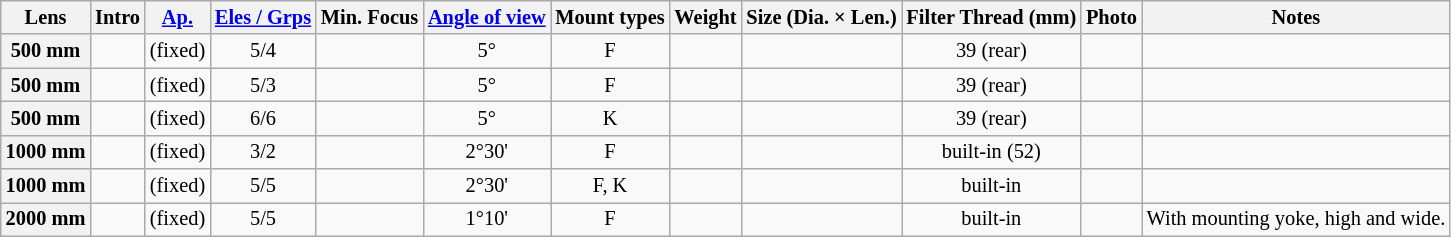<table class="wikitable sortable" style="font-size:85%;text-align:center;">
<tr>
<th data-sort-type="text">Lens</th>
<th data-sort-type="isoDate">Intro</th>
<th data-sort-type="text"><a href='#'>Ap.</a></th>
<th data-sort-type="number"><a href='#'>Eles / Grps</a></th>
<th data-sort-type="number">Min. Focus</th>
<th data-sort-type="number"><a href='#'>Angle of view</a></th>
<th data-sort-type="text">Mount types</th>
<th data-sort-type="number">Weight</th>
<th data-sort-type="number">Size (Dia. × Len.)</th>
<th data-sort-type="number">Filter Thread (mm)</th>
<th class="unsortable">Photo</th>
<th class="unsortable">Notes</th>
</tr>
<tr>
<th>500 mm </th>
<td></td>
<td> (fixed)</td>
<td>5/4</td>
<td></td>
<td>5°</td>
<td>F</td>
<td></td>
<td></td>
<td>39 (rear)</td>
<td></td>
<td style="text-align:left;"></td>
</tr>
<tr>
<th>500 mm </th>
<td></td>
<td> (fixed)</td>
<td>5/3</td>
<td></td>
<td>5°</td>
<td>F</td>
<td></td>
<td></td>
<td>39 (rear)</td>
<td></td>
<td style="text-align:left;"></td>
</tr>
<tr>
<th>500 mm </th>
<td></td>
<td> (fixed)</td>
<td>6/6</td>
<td></td>
<td>5°</td>
<td>K</td>
<td></td>
<td></td>
<td>39 (rear)</td>
<td></td>
<td style="text-align:left;"></td>
</tr>
<tr>
<th>1000 mm </th>
<td></td>
<td> (fixed)</td>
<td>3/2</td>
<td></td>
<td>2°30'</td>
<td>F</td>
<td></td>
<td></td>
<td>built-in (52)</td>
<td></td>
<td style="text-align:left;"></td>
</tr>
<tr>
<th>1000 mm </th>
<td></td>
<td> (fixed)</td>
<td>5/5</td>
<td></td>
<td>2°30'</td>
<td>F, K</td>
<td></td>
<td></td>
<td>built-in</td>
<td></td>
<td style="text-align:left;"></td>
</tr>
<tr>
<th>2000 mm </th>
<td></td>
<td> (fixed)</td>
<td>5/5</td>
<td></td>
<td>1°10'</td>
<td>F</td>
<td></td>
<td></td>
<td>built-in</td>
<td></td>
<td style="text-align:left;">With mounting yoke,  high and  wide.</td>
</tr>
</table>
